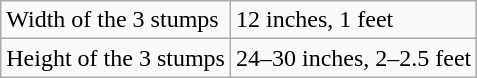<table class="wikitable">
<tr>
<td>Width of the 3 stumps</td>
<td>12 inches, 1 feet</td>
</tr>
<tr>
<td>Height of the 3 stumps</td>
<td>24–30 inches, 2–2.5 feet</td>
</tr>
</table>
